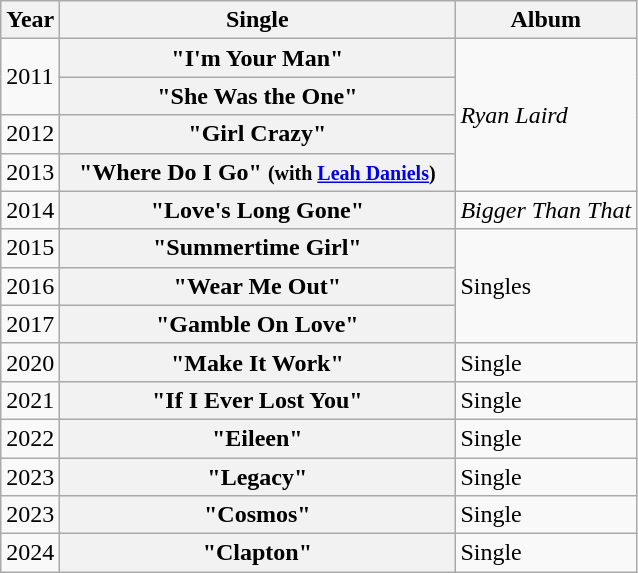<table class="wikitable plainrowheaders">
<tr>
<th>Year</th>
<th style="width:16em;">Single</th>
<th>Album</th>
</tr>
<tr>
<td rowspan="2">2011</td>
<th scope="row">"I'm Your Man"</th>
<td rowspan="4"><em>Ryan Laird</em></td>
</tr>
<tr>
<th scope="row">"She Was the One"</th>
</tr>
<tr>
<td>2012</td>
<th scope="row">"Girl Crazy"</th>
</tr>
<tr>
<td>2013</td>
<th scope="row">"Where Do I Go" <small>(with <a href='#'>Leah Daniels</a>)</small></th>
</tr>
<tr>
<td>2014</td>
<th scope="row">"Love's Long Gone"</th>
<td><em>Bigger Than That</em></td>
</tr>
<tr>
<td>2015</td>
<th scope="row">"Summertime Girl"</th>
<td rowspan="3">Singles</td>
</tr>
<tr>
<td>2016</td>
<th scope="row">"Wear Me Out"</th>
</tr>
<tr>
<td>2017</td>
<th scope="row">"Gamble On Love"</th>
</tr>
<tr>
<td>2020</td>
<th scope="row">"Make It Work"</th>
<td>Single</td>
</tr>
<tr>
<td>2021</td>
<th scope="row">"If I Ever Lost You"</th>
<td>Single</td>
</tr>
<tr>
<td>2022</td>
<th scope="row">"Eileen"</th>
<td>Single</td>
</tr>
<tr>
<td>2023</td>
<th scope="row">"Legacy"</th>
<td>Single</td>
</tr>
<tr>
<td>2023</td>
<th scope="row">"Cosmos"</th>
<td>Single</td>
</tr>
<tr>
<td>2024</td>
<th scope="row">"Clapton"</th>
<td>Single</td>
</tr>
</table>
